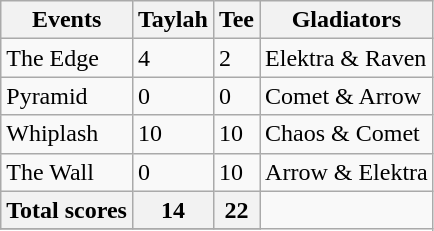<table class="wikitable">
<tr>
<th>Events</th>
<th>Taylah</th>
<th>Tee</th>
<th>Gladiators</th>
</tr>
<tr>
<td>The Edge</td>
<td>4</td>
<td>2</td>
<td>Elektra & Raven</td>
</tr>
<tr>
<td>Pyramid</td>
<td>0</td>
<td>0</td>
<td>Comet & Arrow</td>
</tr>
<tr>
<td>Whiplash</td>
<td>10</td>
<td>10</td>
<td>Chaos & Comet</td>
</tr>
<tr>
<td>The Wall</td>
<td>0</td>
<td>10</td>
<td>Arrow & Elektra</td>
</tr>
<tr>
<th>Total scores</th>
<th>14</th>
<th>22</th>
</tr>
<tr>
</tr>
</table>
